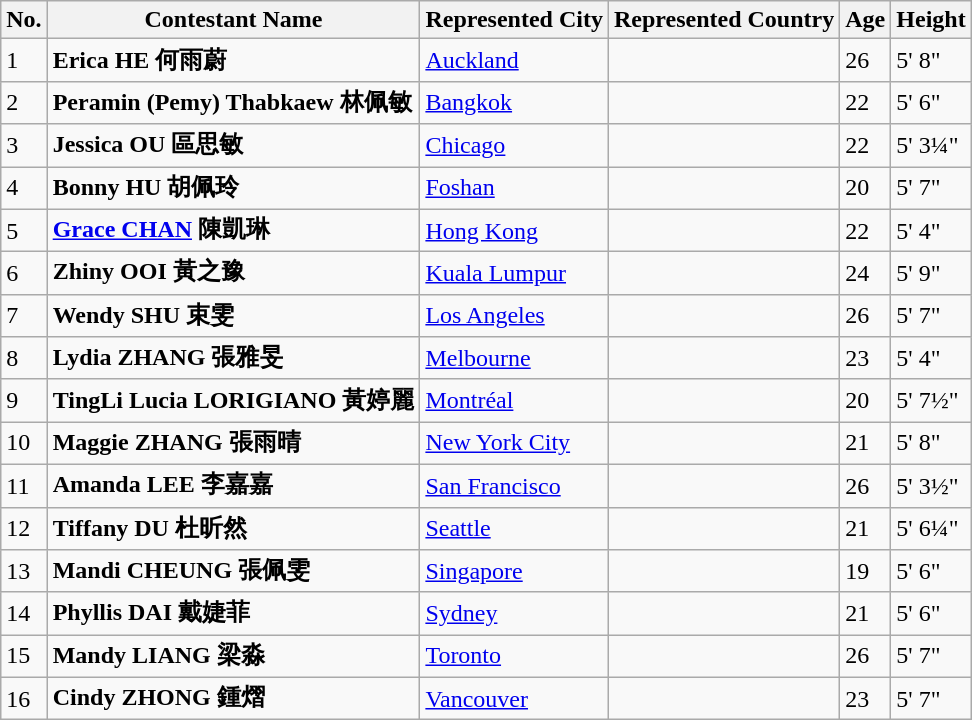<table class="sortable wikitable">
<tr>
<th>No.</th>
<th>Contestant Name</th>
<th>Represented City</th>
<th>Represented Country</th>
<th>Age</th>
<th>Height</th>
</tr>
<tr>
<td>1</td>
<td><strong>Erica HE 何雨蔚</strong></td>
<td><a href='#'>Auckland</a></td>
<td></td>
<td>26</td>
<td>5' 8"</td>
</tr>
<tr>
<td>2</td>
<td><strong>Peramin (Pemy) Thabkaew 林佩敏</strong></td>
<td><a href='#'>Bangkok</a></td>
<td></td>
<td>22</td>
<td>5' 6"</td>
</tr>
<tr>
<td>3</td>
<td><strong>Jessica OU 區思敏</strong></td>
<td><a href='#'>Chicago</a></td>
<td></td>
<td>22</td>
<td>5' 3¼"</td>
</tr>
<tr>
<td>4</td>
<td><strong>Bonny HU 胡佩玲</strong></td>
<td><a href='#'>Foshan</a></td>
<td></td>
<td>20</td>
<td>5' 7"</td>
</tr>
<tr>
<td>5</td>
<td><strong><a href='#'>Grace CHAN</a> 陳凱琳</strong></td>
<td><a href='#'>Hong Kong</a></td>
<td></td>
<td>22</td>
<td>5' 4"</td>
</tr>
<tr>
<td>6</td>
<td><strong>Zhiny OOI 黃之豫</strong></td>
<td><a href='#'>Kuala Lumpur</a></td>
<td></td>
<td>24</td>
<td>5' 9"</td>
</tr>
<tr>
<td>7</td>
<td><strong>Wendy SHU 束雯</strong></td>
<td><a href='#'>Los Angeles</a></td>
<td></td>
<td>26</td>
<td>5' 7"</td>
</tr>
<tr>
<td>8</td>
<td><strong>Lydia ZHANG 張雅旻</strong></td>
<td><a href='#'>Melbourne</a></td>
<td></td>
<td>23</td>
<td>5' 4"</td>
</tr>
<tr>
<td>9</td>
<td><strong>TingLi Lucia LORIGIANO 黃婷麗</strong></td>
<td><a href='#'>Montréal</a></td>
<td></td>
<td>20</td>
<td>5' 7½"</td>
</tr>
<tr>
<td>10</td>
<td><strong>Maggie ZHANG 張雨晴</strong></td>
<td><a href='#'>New York City</a></td>
<td></td>
<td>21</td>
<td>5' 8"</td>
</tr>
<tr>
<td>11</td>
<td><strong>Amanda LEE 李嘉嘉</strong></td>
<td><a href='#'>San Francisco</a></td>
<td></td>
<td>26</td>
<td>5' 3½"</td>
</tr>
<tr>
<td>12</td>
<td><strong>Tiffany DU 杜昕然</strong></td>
<td><a href='#'>Seattle</a></td>
<td></td>
<td>21</td>
<td>5' 6¼"</td>
</tr>
<tr>
<td>13</td>
<td><strong>Mandi CHEUNG 張佩雯</strong></td>
<td><a href='#'>Singapore</a></td>
<td></td>
<td>19</td>
<td>5' 6"</td>
</tr>
<tr>
<td>14</td>
<td><strong>Phyllis DAI 戴婕菲</strong></td>
<td><a href='#'>Sydney</a></td>
<td></td>
<td>21</td>
<td>5' 6"</td>
</tr>
<tr>
<td>15</td>
<td><strong>Mandy LIANG 梁淼</strong></td>
<td><a href='#'>Toronto</a></td>
<td></td>
<td>26</td>
<td>5' 7"</td>
</tr>
<tr>
<td>16</td>
<td><strong>Cindy ZHONG 鍾熠</strong></td>
<td><a href='#'>Vancouver</a></td>
<td></td>
<td>23</td>
<td>5' 7"</td>
</tr>
</table>
